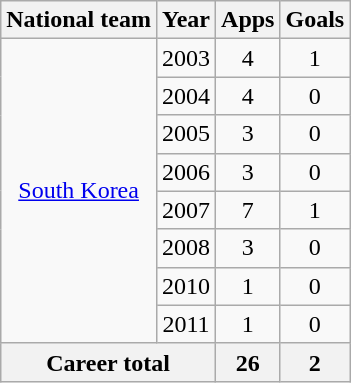<table class="wikitable" style="text-align:center">
<tr>
<th>National team</th>
<th>Year</th>
<th>Apps</th>
<th>Goals</th>
</tr>
<tr>
<td rowspan=8><a href='#'>South Korea</a></td>
<td>2003</td>
<td>4</td>
<td>1</td>
</tr>
<tr>
<td>2004</td>
<td>4</td>
<td>0</td>
</tr>
<tr>
<td>2005</td>
<td>3</td>
<td>0</td>
</tr>
<tr>
<td>2006</td>
<td>3</td>
<td>0</td>
</tr>
<tr>
<td>2007</td>
<td>7</td>
<td>1</td>
</tr>
<tr>
<td>2008</td>
<td>3</td>
<td>0</td>
</tr>
<tr>
<td>2010</td>
<td>1</td>
<td>0</td>
</tr>
<tr>
<td>2011</td>
<td>1</td>
<td>0</td>
</tr>
<tr>
<th colspan="2">Career total</th>
<th>26</th>
<th>2</th>
</tr>
</table>
